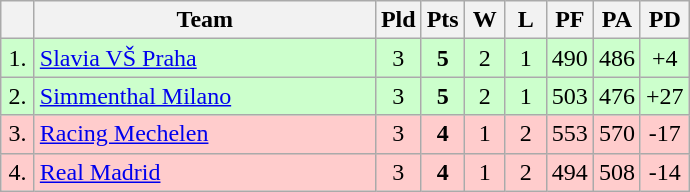<table class="wikitable" style="text-align:center">
<tr>
<th width=15></th>
<th width=220>Team</th>
<th width=20>Pld</th>
<th width=20>Pts</th>
<th width=20>W</th>
<th width=20>L</th>
<th width=20>PF</th>
<th width=20>PA</th>
<th width=20>PD</th>
</tr>
<tr style="background: #ccffcc;">
<td>1.</td>
<td align=left> <a href='#'>Slavia VŠ Praha</a></td>
<td>3</td>
<td><strong>5</strong></td>
<td>2</td>
<td>1</td>
<td>490</td>
<td>486</td>
<td>+4</td>
</tr>
<tr style="background: #ccffcc;">
<td>2.</td>
<td align=left> <a href='#'>Simmenthal Milano</a></td>
<td>3</td>
<td><strong>5</strong></td>
<td>2</td>
<td>1</td>
<td>503</td>
<td>476</td>
<td>+27</td>
</tr>
<tr style="background: #ffcccc;">
<td>3.</td>
<td align=left> <a href='#'>Racing Mechelen</a></td>
<td>3</td>
<td><strong>4</strong></td>
<td>1</td>
<td>2</td>
<td>553</td>
<td>570</td>
<td>-17</td>
</tr>
<tr style="background: #ffcccc;">
<td>4.</td>
<td align=left> <a href='#'>Real Madrid</a></td>
<td>3</td>
<td><strong>4</strong></td>
<td>1</td>
<td>2</td>
<td>494</td>
<td>508</td>
<td>-14</td>
</tr>
</table>
